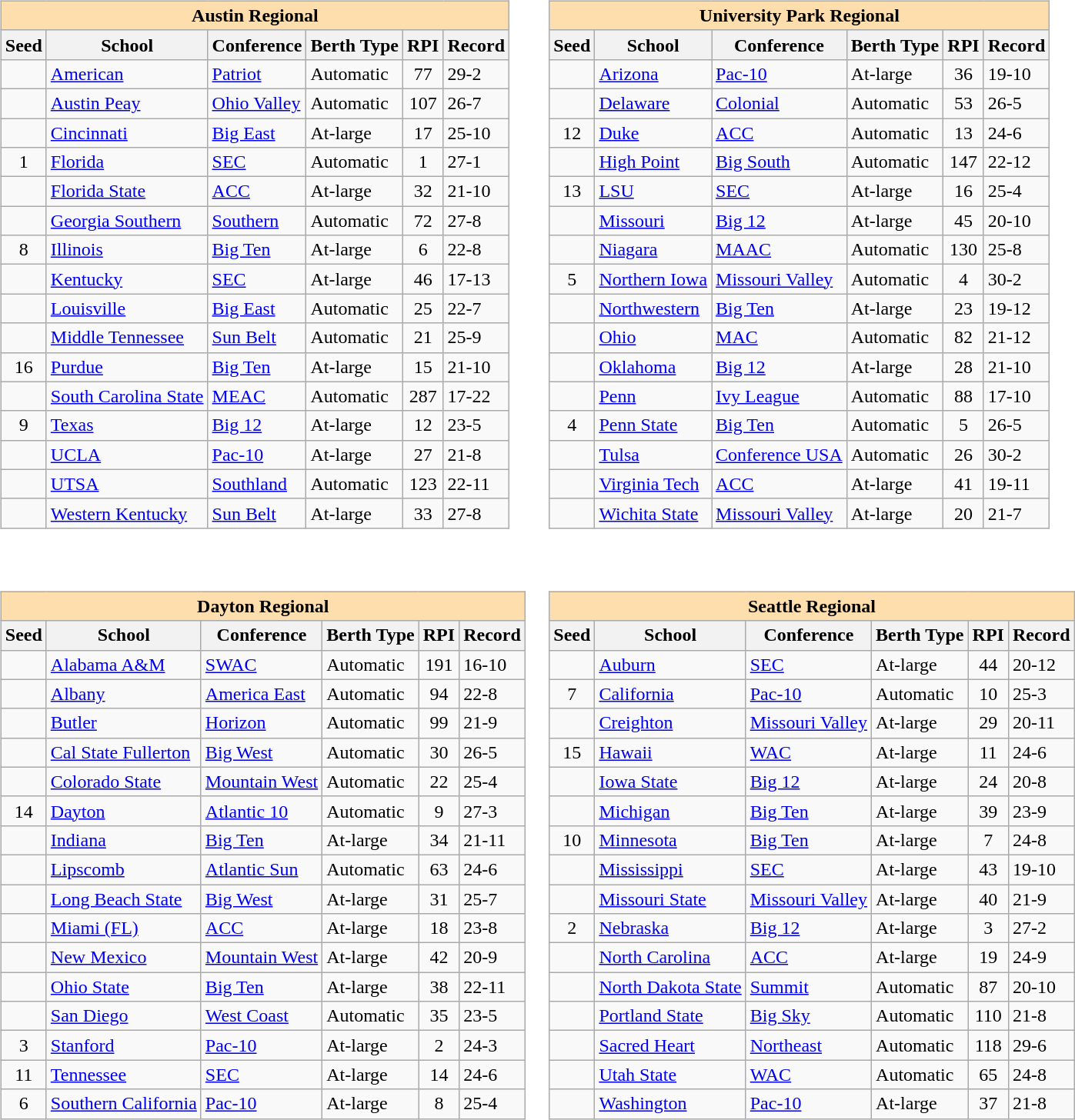<table>
<tr>
<td valign=top><br><table class="wikitable sortable">
<tr>
<th colspan="6" style="background:#ffdead;">Austin Regional</th>
</tr>
<tr>
<th>Seed</th>
<th>School</th>
<th>Conference</th>
<th>Berth Type</th>
<th>RPI</th>
<th>Record</th>
</tr>
<tr>
<td></td>
<td><a href='#'>American</a></td>
<td><a href='#'>Patriot</a></td>
<td>Automatic</td>
<td align=center>77</td>
<td>29-2</td>
</tr>
<tr>
<td></td>
<td><a href='#'>Austin Peay</a></td>
<td><a href='#'>Ohio Valley</a></td>
<td>Automatic</td>
<td align=center>107</td>
<td>26-7</td>
</tr>
<tr>
<td></td>
<td><a href='#'>Cincinnati</a></td>
<td><a href='#'>Big East</a></td>
<td>At-large</td>
<td align=center>17</td>
<td>25-10</td>
</tr>
<tr>
<td align=center>1</td>
<td><a href='#'>Florida</a></td>
<td><a href='#'>SEC</a></td>
<td>Automatic</td>
<td align=center>1</td>
<td>27-1</td>
</tr>
<tr>
<td></td>
<td><a href='#'>Florida State</a></td>
<td><a href='#'>ACC</a></td>
<td>At-large</td>
<td align=center>32</td>
<td>21-10</td>
</tr>
<tr>
<td></td>
<td><a href='#'>Georgia Southern</a></td>
<td><a href='#'>Southern</a></td>
<td>Automatic</td>
<td align=center>72</td>
<td>27-8</td>
</tr>
<tr>
<td align=center>8</td>
<td><a href='#'>Illinois</a></td>
<td><a href='#'>Big Ten</a></td>
<td>At-large</td>
<td align=center>6</td>
<td>22-8</td>
</tr>
<tr>
<td></td>
<td><a href='#'>Kentucky</a></td>
<td><a href='#'>SEC</a></td>
<td>At-large</td>
<td align=center>46</td>
<td>17-13</td>
</tr>
<tr>
<td></td>
<td><a href='#'>Louisville</a></td>
<td><a href='#'>Big East</a></td>
<td>Automatic</td>
<td align=center>25</td>
<td>22-7</td>
</tr>
<tr>
<td></td>
<td><a href='#'>Middle Tennessee</a></td>
<td><a href='#'>Sun Belt</a></td>
<td>Automatic</td>
<td align=center>21</td>
<td>25-9</td>
</tr>
<tr>
<td align=center>16</td>
<td><a href='#'>Purdue</a></td>
<td><a href='#'>Big Ten</a></td>
<td>At-large</td>
<td align=center>15</td>
<td>21-10</td>
</tr>
<tr>
<td></td>
<td><a href='#'>South Carolina State</a></td>
<td><a href='#'>MEAC</a></td>
<td>Automatic</td>
<td align=center>287</td>
<td>17-22</td>
</tr>
<tr>
<td align=center>9</td>
<td><a href='#'>Texas</a></td>
<td><a href='#'>Big 12</a></td>
<td>At-large</td>
<td align=center>12</td>
<td>23-5</td>
</tr>
<tr>
<td></td>
<td><a href='#'>UCLA</a></td>
<td><a href='#'>Pac-10</a></td>
<td>At-large</td>
<td align=center>27</td>
<td>21-8</td>
</tr>
<tr>
<td></td>
<td><a href='#'>UTSA</a></td>
<td><a href='#'>Southland</a></td>
<td>Automatic</td>
<td align=center>123</td>
<td>22-11</td>
</tr>
<tr>
<td></td>
<td><a href='#'>Western Kentucky</a></td>
<td><a href='#'>Sun Belt</a></td>
<td>At-large</td>
<td align=center>33</td>
<td>27-8</td>
</tr>
</table>
</td>
<td valign=top><br><table class="wikitable sortable">
<tr>
<th colspan="6" style="background:#ffdead;">University Park Regional</th>
</tr>
<tr>
<th>Seed</th>
<th>School</th>
<th>Conference</th>
<th>Berth Type</th>
<th>RPI</th>
<th>Record</th>
</tr>
<tr>
<td></td>
<td><a href='#'>Arizona</a></td>
<td><a href='#'>Pac-10</a></td>
<td>At-large</td>
<td align=center>36</td>
<td>19-10</td>
</tr>
<tr>
<td></td>
<td><a href='#'>Delaware</a></td>
<td><a href='#'>Colonial</a></td>
<td>Automatic</td>
<td align=center>53</td>
<td>26-5</td>
</tr>
<tr>
<td align=center>12</td>
<td><a href='#'>Duke</a></td>
<td><a href='#'>ACC</a></td>
<td>Automatic</td>
<td align=center>13</td>
<td>24-6</td>
</tr>
<tr>
<td></td>
<td><a href='#'>High Point</a></td>
<td><a href='#'>Big South</a></td>
<td>Automatic</td>
<td align=center>147</td>
<td>22-12</td>
</tr>
<tr>
<td align=center>13</td>
<td><a href='#'>LSU</a></td>
<td><a href='#'>SEC</a></td>
<td>At-large</td>
<td align=center>16</td>
<td>25-4</td>
</tr>
<tr>
<td></td>
<td><a href='#'>Missouri</a></td>
<td><a href='#'>Big 12</a></td>
<td>At-large</td>
<td align=center>45</td>
<td>20-10</td>
</tr>
<tr>
<td></td>
<td><a href='#'>Niagara</a></td>
<td><a href='#'>MAAC</a></td>
<td>Automatic</td>
<td align=center>130</td>
<td>25-8</td>
</tr>
<tr>
<td align=center>5</td>
<td><a href='#'>Northern Iowa</a></td>
<td><a href='#'>Missouri Valley</a></td>
<td>Automatic</td>
<td align=center>4</td>
<td>30-2</td>
</tr>
<tr>
<td></td>
<td><a href='#'>Northwestern</a></td>
<td><a href='#'>Big Ten</a></td>
<td>At-large</td>
<td align=center>23</td>
<td>19-12</td>
</tr>
<tr>
<td></td>
<td><a href='#'>Ohio</a></td>
<td><a href='#'>MAC</a></td>
<td>Automatic</td>
<td align=center>82</td>
<td>21-12</td>
</tr>
<tr>
<td></td>
<td><a href='#'>Oklahoma</a></td>
<td><a href='#'>Big 12</a></td>
<td>At-large</td>
<td align=center>28</td>
<td>21-10</td>
</tr>
<tr>
<td></td>
<td><a href='#'>Penn</a></td>
<td><a href='#'>Ivy League</a></td>
<td>Automatic</td>
<td align=center>88</td>
<td>17-10</td>
</tr>
<tr>
<td align=center>4</td>
<td><a href='#'>Penn State</a></td>
<td><a href='#'>Big Ten</a></td>
<td>Automatic</td>
<td align=center>5</td>
<td>26-5</td>
</tr>
<tr>
<td></td>
<td><a href='#'>Tulsa</a></td>
<td><a href='#'>Conference USA</a></td>
<td>Automatic</td>
<td align=center>26</td>
<td>30-2</td>
</tr>
<tr>
<td></td>
<td><a href='#'>Virginia Tech</a></td>
<td><a href='#'>ACC</a></td>
<td>At-large</td>
<td align=center>41</td>
<td>19-11</td>
</tr>
<tr>
<td></td>
<td><a href='#'>Wichita State</a></td>
<td><a href='#'>Missouri Valley</a></td>
<td>At-large</td>
<td align=center>20</td>
<td>21-7</td>
</tr>
</table>
</td>
</tr>
<tr>
<td valign=top><br><table class="wikitable sortable">
<tr>
<th colspan="6" style="background:#ffdead;">Dayton Regional</th>
</tr>
<tr>
<th>Seed</th>
<th>School</th>
<th>Conference</th>
<th>Berth Type</th>
<th>RPI</th>
<th>Record</th>
</tr>
<tr>
<td></td>
<td><a href='#'>Alabama A&M</a></td>
<td><a href='#'>SWAC</a></td>
<td>Automatic</td>
<td align=center>191</td>
<td>16-10</td>
</tr>
<tr>
<td></td>
<td><a href='#'>Albany</a></td>
<td><a href='#'>America East</a></td>
<td>Automatic</td>
<td align=center>94</td>
<td>22-8</td>
</tr>
<tr>
<td></td>
<td><a href='#'>Butler</a></td>
<td><a href='#'>Horizon</a></td>
<td>Automatic</td>
<td align=center>99</td>
<td>21-9</td>
</tr>
<tr>
<td></td>
<td><a href='#'>Cal State Fullerton</a></td>
<td><a href='#'>Big West</a></td>
<td>Automatic</td>
<td align=center>30</td>
<td>26-5</td>
</tr>
<tr>
<td></td>
<td><a href='#'>Colorado State</a></td>
<td><a href='#'>Mountain West</a></td>
<td>Automatic</td>
<td align=center>22</td>
<td>25-4</td>
</tr>
<tr>
<td align=center>14</td>
<td><a href='#'>Dayton</a></td>
<td><a href='#'>Atlantic 10</a></td>
<td>Automatic</td>
<td align=center>9</td>
<td>27-3</td>
</tr>
<tr>
<td></td>
<td><a href='#'>Indiana</a></td>
<td><a href='#'>Big Ten</a></td>
<td>At-large</td>
<td align=center>34</td>
<td>21-11</td>
</tr>
<tr>
<td></td>
<td><a href='#'>Lipscomb</a></td>
<td><a href='#'>Atlantic Sun</a></td>
<td>Automatic</td>
<td align=center>63</td>
<td>24-6</td>
</tr>
<tr>
<td></td>
<td><a href='#'>Long Beach State</a></td>
<td><a href='#'>Big West</a></td>
<td>At-large</td>
<td align=center>31</td>
<td>25-7</td>
</tr>
<tr>
<td></td>
<td><a href='#'>Miami (FL)</a></td>
<td><a href='#'>ACC</a></td>
<td>At-large</td>
<td align=center>18</td>
<td>23-8</td>
</tr>
<tr>
<td></td>
<td><a href='#'>New Mexico</a></td>
<td><a href='#'>Mountain West</a></td>
<td>At-large</td>
<td align=center>42</td>
<td>20-9</td>
</tr>
<tr>
<td></td>
<td><a href='#'>Ohio State</a></td>
<td><a href='#'>Big Ten</a></td>
<td>At-large</td>
<td align=center>38</td>
<td>22-11</td>
</tr>
<tr>
<td></td>
<td><a href='#'>San Diego</a></td>
<td><a href='#'>West Coast</a></td>
<td>Automatic</td>
<td align=center>35</td>
<td>23-5</td>
</tr>
<tr>
<td align=center>3</td>
<td><a href='#'>Stanford</a></td>
<td><a href='#'>Pac-10</a></td>
<td>At-large</td>
<td align=center>2</td>
<td>24-3</td>
</tr>
<tr>
<td align=center>11</td>
<td><a href='#'>Tennessee</a></td>
<td><a href='#'>SEC</a></td>
<td>At-large</td>
<td align=center>14</td>
<td>24-6</td>
</tr>
<tr>
<td align=center>6</td>
<td><a href='#'>Southern California</a></td>
<td><a href='#'>Pac-10</a></td>
<td>At-large</td>
<td align=center>8</td>
<td>25-4</td>
</tr>
</table>
</td>
<td valign=top><br><table class="wikitable sortable">
<tr>
<th colspan="6" style="background:#ffdead;">Seattle Regional</th>
</tr>
<tr>
<th>Seed</th>
<th>School</th>
<th>Conference</th>
<th>Berth Type</th>
<th>RPI</th>
<th>Record</th>
</tr>
<tr>
<td></td>
<td><a href='#'>Auburn</a></td>
<td><a href='#'>SEC</a></td>
<td>At-large</td>
<td align=center>44</td>
<td>20-12</td>
</tr>
<tr>
<td align=center>7</td>
<td><a href='#'>California</a></td>
<td><a href='#'>Pac-10</a></td>
<td>Automatic</td>
<td align=center>10</td>
<td>25-3</td>
</tr>
<tr>
<td></td>
<td><a href='#'>Creighton</a></td>
<td><a href='#'>Missouri Valley</a></td>
<td>At-large</td>
<td align=center>29</td>
<td>20-11</td>
</tr>
<tr>
<td align=center>15</td>
<td><a href='#'>Hawaii</a></td>
<td><a href='#'>WAC</a></td>
<td>At-large</td>
<td align=center>11</td>
<td>24-6</td>
</tr>
<tr>
<td></td>
<td><a href='#'>Iowa State</a></td>
<td><a href='#'>Big 12</a></td>
<td>At-large</td>
<td align=center>24</td>
<td>20-8</td>
</tr>
<tr>
<td></td>
<td><a href='#'>Michigan</a></td>
<td><a href='#'>Big Ten</a></td>
<td>At-large</td>
<td align=center>39</td>
<td>23-9</td>
</tr>
<tr>
<td align=center>10</td>
<td><a href='#'>Minnesota</a></td>
<td><a href='#'>Big Ten</a></td>
<td>At-large</td>
<td align=center>7</td>
<td>24-8</td>
</tr>
<tr>
<td></td>
<td><a href='#'>Mississippi</a></td>
<td><a href='#'>SEC</a></td>
<td>At-large</td>
<td align=center>43</td>
<td>19-10</td>
</tr>
<tr>
<td></td>
<td><a href='#'>Missouri State</a></td>
<td><a href='#'>Missouri Valley</a></td>
<td>At-large</td>
<td align=center>40</td>
<td>21-9</td>
</tr>
<tr>
<td align=center>2</td>
<td><a href='#'>Nebraska</a></td>
<td><a href='#'>Big 12</a></td>
<td>At-large</td>
<td align=center>3</td>
<td>27-2</td>
</tr>
<tr>
<td></td>
<td><a href='#'>North Carolina</a></td>
<td><a href='#'>ACC</a></td>
<td>At-large</td>
<td align=center>19</td>
<td>24-9</td>
</tr>
<tr>
<td></td>
<td><a href='#'>North Dakota State</a></td>
<td><a href='#'>Summit</a></td>
<td>Automatic</td>
<td align=center>87</td>
<td>20-10</td>
</tr>
<tr>
<td></td>
<td><a href='#'>Portland State</a></td>
<td><a href='#'>Big Sky</a></td>
<td>Automatic</td>
<td align=center>110</td>
<td>21-8</td>
</tr>
<tr>
<td></td>
<td><a href='#'>Sacred Heart</a></td>
<td><a href='#'>Northeast</a></td>
<td>Automatic</td>
<td align=center>118</td>
<td>29-6</td>
</tr>
<tr>
<td></td>
<td><a href='#'>Utah State</a></td>
<td><a href='#'>WAC</a></td>
<td>Automatic</td>
<td align=center>65</td>
<td>24-8</td>
</tr>
<tr>
<td></td>
<td><a href='#'>Washington</a></td>
<td><a href='#'>Pac-10</a></td>
<td>At-large</td>
<td align=center>37</td>
<td>21-8</td>
</tr>
</table>
</td>
</tr>
</table>
